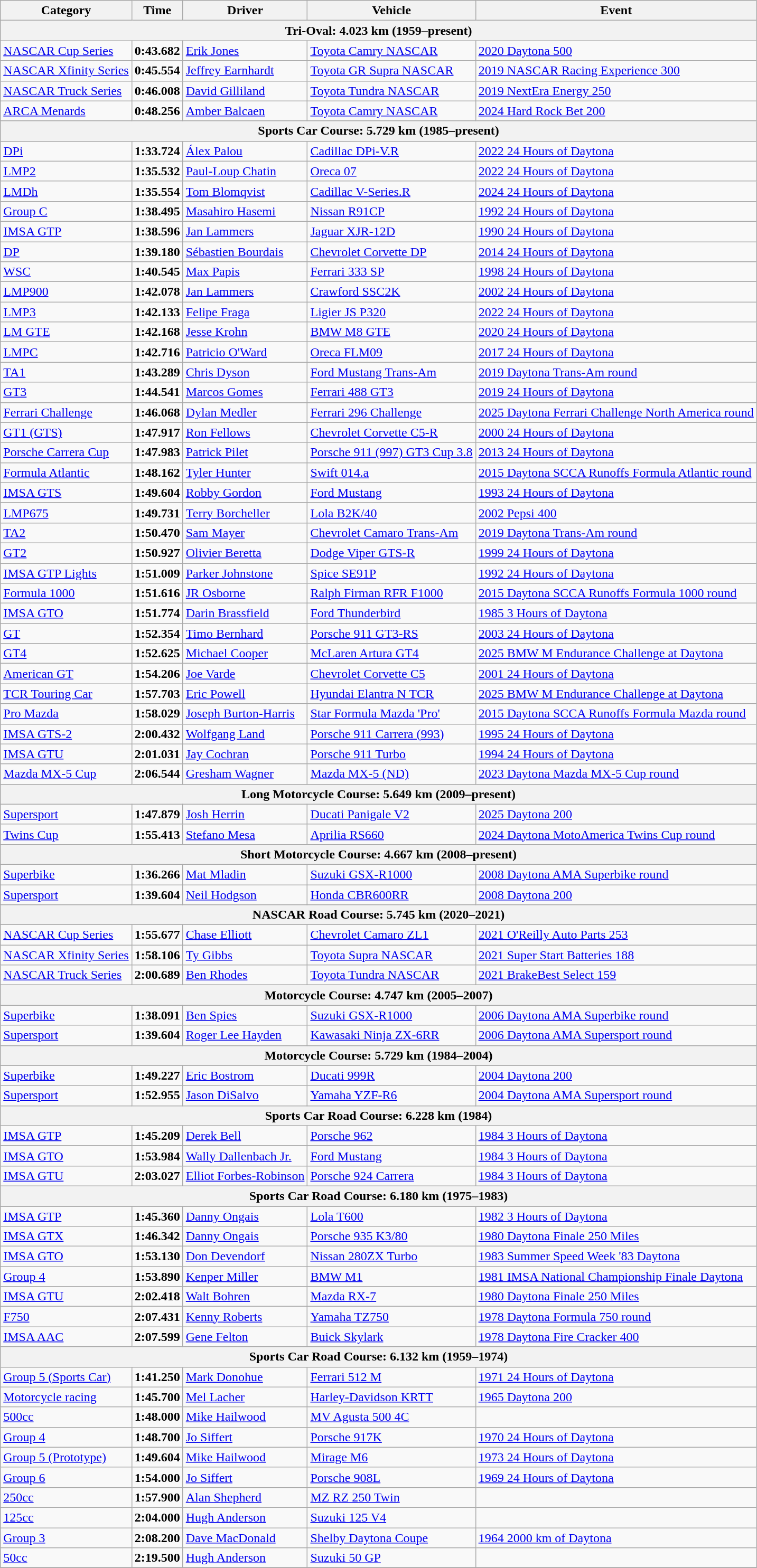<table class="wikitable">
<tr>
<th>Category</th>
<th>Time</th>
<th>Driver</th>
<th>Vehicle</th>
<th>Event</th>
</tr>
<tr>
<th colspan=5>Tri-Oval: 4.023 km (1959–present)</th>
</tr>
<tr>
<td><a href='#'>NASCAR Cup Series</a></td>
<td><strong>0:43.682</strong></td>
<td><a href='#'>Erik Jones</a></td>
<td><a href='#'>Toyota Camry NASCAR</a></td>
<td><a href='#'>2020 Daytona 500</a></td>
</tr>
<tr>
<td><a href='#'>NASCAR Xfinity Series</a></td>
<td><strong>0:45.554</strong></td>
<td><a href='#'>Jeffrey Earnhardt</a></td>
<td><a href='#'>Toyota GR Supra NASCAR</a></td>
<td><a href='#'>2019 NASCAR Racing Experience 300</a></td>
</tr>
<tr>
<td><a href='#'>NASCAR Truck Series</a></td>
<td><strong>0:46.008</strong></td>
<td><a href='#'>David Gilliland</a></td>
<td><a href='#'>Toyota Tundra NASCAR</a></td>
<td><a href='#'>2019 NextEra Energy 250</a></td>
</tr>
<tr>
<td><a href='#'>ARCA Menards</a></td>
<td><strong>0:48.256</strong></td>
<td><a href='#'>Amber Balcaen</a></td>
<td><a href='#'>Toyota Camry NASCAR</a></td>
<td><a href='#'>2024 Hard Rock Bet 200</a></td>
</tr>
<tr>
<th colspan=5>Sports Car Course: 5.729 km (1985–present)</th>
</tr>
<tr>
<td><a href='#'>DPi</a></td>
<td><strong>1:33.724</strong></td>
<td><a href='#'>Álex Palou</a></td>
<td><a href='#'>Cadillac DPi-V.R</a></td>
<td><a href='#'>2022 24 Hours of Daytona</a></td>
</tr>
<tr>
<td><a href='#'>LMP2</a></td>
<td><strong>1:35.532</strong></td>
<td><a href='#'>Paul-Loup Chatin</a></td>
<td><a href='#'>Oreca 07</a></td>
<td><a href='#'>2022 24 Hours of Daytona</a></td>
</tr>
<tr>
<td><a href='#'>LMDh</a></td>
<td><strong>1:35.554</strong></td>
<td><a href='#'>Tom Blomqvist</a></td>
<td><a href='#'>Cadillac V-Series.R</a></td>
<td><a href='#'>2024 24 Hours of Daytona</a></td>
</tr>
<tr>
<td><a href='#'>Group C</a></td>
<td><strong>1:38.495</strong></td>
<td><a href='#'>Masahiro Hasemi</a></td>
<td><a href='#'>Nissan R91CP</a></td>
<td><a href='#'>1992 24 Hours of Daytona</a></td>
</tr>
<tr>
<td><a href='#'>IMSA GTP</a></td>
<td><strong>1:38.596</strong></td>
<td><a href='#'>Jan Lammers</a></td>
<td><a href='#'>Jaguar XJR-12D</a></td>
<td><a href='#'>1990 24 Hours of Daytona</a></td>
</tr>
<tr>
<td><a href='#'>DP</a></td>
<td><strong>1:39.180</strong></td>
<td><a href='#'>Sébastien Bourdais</a></td>
<td><a href='#'>Chevrolet Corvette DP</a></td>
<td><a href='#'>2014 24 Hours of Daytona</a></td>
</tr>
<tr>
<td><a href='#'>WSC</a></td>
<td><strong>1:40.545</strong></td>
<td><a href='#'>Max Papis</a></td>
<td><a href='#'>Ferrari 333 SP</a></td>
<td><a href='#'>1998 24 Hours of Daytona</a></td>
</tr>
<tr>
<td><a href='#'>LMP900</a></td>
<td><strong>1:42.078</strong></td>
<td><a href='#'>Jan Lammers</a></td>
<td><a href='#'>Crawford SSC2K</a></td>
<td><a href='#'>2002 24 Hours of Daytona</a></td>
</tr>
<tr>
<td><a href='#'>LMP3</a></td>
<td><strong>1:42.133</strong></td>
<td><a href='#'>Felipe Fraga</a></td>
<td><a href='#'>Ligier JS P320</a></td>
<td><a href='#'>2022 24 Hours of Daytona</a></td>
</tr>
<tr>
<td><a href='#'>LM GTE</a></td>
<td><strong>1:42.168</strong></td>
<td><a href='#'>Jesse Krohn</a></td>
<td><a href='#'>BMW M8 GTE</a></td>
<td><a href='#'>2020 24 Hours of Daytona</a></td>
</tr>
<tr>
<td><a href='#'>LMPC</a></td>
<td><strong>1:42.716</strong></td>
<td><a href='#'>Patricio O'Ward</a></td>
<td><a href='#'>Oreca FLM09</a></td>
<td><a href='#'>2017 24 Hours of Daytona</a></td>
</tr>
<tr>
<td><a href='#'>TA1</a></td>
<td><strong>1:43.289</strong></td>
<td><a href='#'>Chris Dyson</a></td>
<td><a href='#'>Ford Mustang Trans-Am</a></td>
<td><a href='#'>2019 Daytona Trans-Am round</a></td>
</tr>
<tr>
<td><a href='#'>GT3</a></td>
<td><strong>1:44.541</strong></td>
<td><a href='#'>Marcos Gomes</a></td>
<td><a href='#'>Ferrari 488 GT3</a></td>
<td><a href='#'>2019 24 Hours of Daytona</a></td>
</tr>
<tr>
<td><a href='#'>Ferrari Challenge</a></td>
<td><strong>1:46.068</strong></td>
<td><a href='#'>Dylan Medler</a></td>
<td><a href='#'>Ferrari 296 Challenge</a></td>
<td><a href='#'>2025 Daytona Ferrari Challenge North America round</a></td>
</tr>
<tr>
<td><a href='#'>GT1 (GTS)</a></td>
<td><strong>1:47.917</strong></td>
<td><a href='#'>Ron Fellows</a></td>
<td><a href='#'>Chevrolet Corvette C5-R</a></td>
<td><a href='#'>2000 24 Hours of Daytona</a></td>
</tr>
<tr>
<td><a href='#'>Porsche Carrera Cup</a></td>
<td><strong>1:47.983</strong></td>
<td><a href='#'>Patrick Pilet</a></td>
<td><a href='#'>Porsche 911 (997) GT3 Cup 3.8</a></td>
<td><a href='#'>2013 24 Hours of Daytona</a></td>
</tr>
<tr>
<td><a href='#'>Formula Atlantic</a></td>
<td><strong>1:48.162</strong></td>
<td><a href='#'>Tyler Hunter</a></td>
<td><a href='#'>Swift 014.a</a></td>
<td><a href='#'>2015 Daytona SCCA Runoffs Formula Atlantic round</a></td>
</tr>
<tr>
<td><a href='#'>IMSA GTS</a></td>
<td><strong>1:49.604</strong></td>
<td><a href='#'>Robby Gordon</a></td>
<td><a href='#'>Ford Mustang</a></td>
<td><a href='#'>1993 24 Hours of Daytona</a></td>
</tr>
<tr>
<td><a href='#'>LMP675</a></td>
<td><strong>1:49.731</strong></td>
<td><a href='#'>Terry Borcheller</a></td>
<td><a href='#'>Lola B2K/40</a></td>
<td><a href='#'>2002 Pepsi 400</a></td>
</tr>
<tr>
<td><a href='#'>TA2</a></td>
<td><strong>1:50.470</strong></td>
<td><a href='#'>Sam Mayer</a></td>
<td><a href='#'>Chevrolet Camaro Trans-Am</a></td>
<td><a href='#'>2019 Daytona Trans-Am round</a></td>
</tr>
<tr>
<td><a href='#'>GT2</a></td>
<td><strong>1:50.927</strong></td>
<td><a href='#'>Olivier Beretta</a></td>
<td><a href='#'>Dodge Viper GTS-R</a></td>
<td><a href='#'>1999 24 Hours of Daytona</a></td>
</tr>
<tr>
<td><a href='#'>IMSA GTP Lights</a></td>
<td><strong>1:51.009</strong></td>
<td><a href='#'>Parker Johnstone</a></td>
<td><a href='#'>Spice SE91P</a></td>
<td><a href='#'>1992 24 Hours of Daytona</a></td>
</tr>
<tr>
<td><a href='#'>Formula 1000</a></td>
<td><strong>1:51.616</strong></td>
<td><a href='#'>JR Osborne</a></td>
<td><a href='#'>Ralph Firman RFR F1000</a></td>
<td><a href='#'>2015 Daytona SCCA Runoffs Formula 1000 round</a></td>
</tr>
<tr>
<td><a href='#'>IMSA GTO</a></td>
<td><strong>1:51.774</strong></td>
<td><a href='#'>Darin Brassfield</a></td>
<td><a href='#'>Ford Thunderbird</a></td>
<td><a href='#'>1985 3 Hours of Daytona</a></td>
</tr>
<tr>
<td><a href='#'>GT</a></td>
<td><strong>1:52.354</strong></td>
<td><a href='#'>Timo Bernhard</a></td>
<td><a href='#'>Porsche 911 GT3-RS</a></td>
<td><a href='#'>2003 24 Hours of Daytona</a></td>
</tr>
<tr>
<td><a href='#'>GT4</a></td>
<td><strong>1:52.625</strong></td>
<td><a href='#'>Michael Cooper</a></td>
<td><a href='#'>McLaren Artura GT4</a></td>
<td><a href='#'>2025 BMW M Endurance Challenge at Daytona</a></td>
</tr>
<tr>
<td><a href='#'>American GT</a></td>
<td><strong>1:54.206</strong></td>
<td><a href='#'>Joe Varde</a></td>
<td><a href='#'>Chevrolet Corvette C5</a></td>
<td><a href='#'>2001 24 Hours of Daytona</a></td>
</tr>
<tr>
<td><a href='#'>TCR Touring Car</a></td>
<td><strong>1:57.703</strong></td>
<td><a href='#'>Eric Powell</a></td>
<td><a href='#'>Hyundai Elantra N TCR</a></td>
<td><a href='#'>2025 BMW M Endurance Challenge at Daytona</a></td>
</tr>
<tr>
<td><a href='#'>Pro Mazda</a></td>
<td><strong>1:58.029</strong></td>
<td><a href='#'>Joseph Burton-Harris</a></td>
<td><a href='#'>Star Formula Mazda 'Pro'</a></td>
<td><a href='#'>2015 Daytona SCCA Runoffs Formula Mazda round</a></td>
</tr>
<tr>
<td><a href='#'>IMSA GTS-2</a></td>
<td><strong>2:00.432</strong></td>
<td><a href='#'>Wolfgang Land</a></td>
<td><a href='#'>Porsche 911 Carrera (993)</a></td>
<td><a href='#'>1995 24 Hours of Daytona</a></td>
</tr>
<tr>
<td><a href='#'>IMSA GTU</a></td>
<td><strong>2:01.031</strong></td>
<td><a href='#'>Jay Cochran</a></td>
<td><a href='#'>Porsche 911 Turbo</a></td>
<td><a href='#'>1994 24 Hours of Daytona</a></td>
</tr>
<tr>
<td><a href='#'>Mazda MX-5 Cup</a></td>
<td><strong>2:06.544</strong></td>
<td><a href='#'>Gresham Wagner</a></td>
<td><a href='#'>Mazda MX-5 (ND)</a></td>
<td><a href='#'>2023 Daytona Mazda MX-5 Cup round</a></td>
</tr>
<tr>
<th colspan=5>Long Motorcycle Course: 5.649 km (2009–present)</th>
</tr>
<tr>
<td><a href='#'>Supersport</a></td>
<td><strong>1:47.879</strong></td>
<td><a href='#'>Josh Herrin</a></td>
<td><a href='#'>Ducati Panigale V2</a></td>
<td><a href='#'>2025 Daytona 200</a></td>
</tr>
<tr>
<td><a href='#'>Twins Cup</a></td>
<td><strong>1:55.413</strong></td>
<td><a href='#'>Stefano Mesa</a></td>
<td><a href='#'>Aprilia RS660</a></td>
<td><a href='#'>2024 Daytona MotoAmerica Twins Cup round</a></td>
</tr>
<tr>
<th colspan=5>Short Motorcycle Course: 4.667 km (2008–present)</th>
</tr>
<tr>
<td><a href='#'>Superbike</a></td>
<td><strong>1:36.266</strong></td>
<td><a href='#'>Mat Mladin</a></td>
<td><a href='#'>Suzuki GSX-R1000</a></td>
<td><a href='#'>2008 Daytona AMA Superbike round</a></td>
</tr>
<tr>
<td><a href='#'>Supersport</a></td>
<td><strong>1:39.604</strong></td>
<td><a href='#'>Neil Hodgson</a></td>
<td><a href='#'>Honda CBR600RR</a></td>
<td><a href='#'>2008 Daytona 200</a></td>
</tr>
<tr>
<th colspan=5>NASCAR Road Course: 5.745 km (2020–2021)</th>
</tr>
<tr>
<td><a href='#'>NASCAR Cup Series</a></td>
<td><strong>1:55.677</strong></td>
<td><a href='#'>Chase Elliott</a></td>
<td><a href='#'>Chevrolet Camaro ZL1</a></td>
<td><a href='#'>2021 O'Reilly Auto Parts 253</a></td>
</tr>
<tr>
<td><a href='#'>NASCAR Xfinity Series</a></td>
<td><strong>1:58.106</strong></td>
<td><a href='#'>Ty Gibbs</a></td>
<td><a href='#'>Toyota Supra NASCAR</a></td>
<td><a href='#'>2021 Super Start Batteries 188</a></td>
</tr>
<tr>
<td><a href='#'>NASCAR Truck Series</a></td>
<td><strong>2:00.689</strong></td>
<td><a href='#'>Ben Rhodes</a></td>
<td><a href='#'>Toyota Tundra NASCAR</a></td>
<td><a href='#'>2021 BrakeBest Select 159</a></td>
</tr>
<tr>
<th colspan=5>Motorcycle Course: 4.747 km (2005–2007)</th>
</tr>
<tr>
<td><a href='#'>Superbike</a></td>
<td><strong>1:38.091</strong></td>
<td><a href='#'>Ben Spies</a></td>
<td><a href='#'>Suzuki GSX-R1000</a></td>
<td><a href='#'>2006 Daytona AMA Superbike round</a></td>
</tr>
<tr>
<td><a href='#'>Supersport</a></td>
<td><strong>1:39.604</strong></td>
<td><a href='#'>Roger Lee Hayden</a></td>
<td><a href='#'>Kawasaki Ninja ZX-6RR</a></td>
<td><a href='#'>2006 Daytona AMA Supersport round</a></td>
</tr>
<tr>
<th colspan=5>Motorcycle Course: 5.729 km (1984–2004)</th>
</tr>
<tr>
<td><a href='#'>Superbike</a></td>
<td><strong>1:49.227</strong></td>
<td><a href='#'>Eric Bostrom</a></td>
<td><a href='#'>Ducati 999R</a></td>
<td><a href='#'>2004 Daytona 200</a></td>
</tr>
<tr>
<td><a href='#'>Supersport</a></td>
<td><strong>1:52.955</strong></td>
<td><a href='#'>Jason DiSalvo</a></td>
<td><a href='#'>Yamaha YZF-R6</a></td>
<td><a href='#'>2004 Daytona AMA Supersport round</a></td>
</tr>
<tr>
<th colspan=5>Sports Car Road Course: 6.228 km (1984)</th>
</tr>
<tr>
<td><a href='#'>IMSA GTP</a></td>
<td><strong>1:45.209</strong></td>
<td><a href='#'>Derek Bell</a></td>
<td><a href='#'>Porsche 962</a></td>
<td><a href='#'>1984 3 Hours of Daytona</a></td>
</tr>
<tr>
<td><a href='#'>IMSA GTO</a></td>
<td><strong>1:53.984</strong></td>
<td><a href='#'>Wally Dallenbach Jr.</a></td>
<td><a href='#'>Ford Mustang</a></td>
<td><a href='#'>1984 3 Hours of Daytona</a></td>
</tr>
<tr>
<td><a href='#'>IMSA GTU</a></td>
<td><strong>2:03.027</strong></td>
<td><a href='#'>Elliot Forbes-Robinson</a></td>
<td><a href='#'>Porsche 924 Carrera</a></td>
<td><a href='#'>1984 3 Hours of Daytona</a></td>
</tr>
<tr>
<th colspan=5>Sports Car Road Course: 6.180 km (1975–1983)</th>
</tr>
<tr>
<td><a href='#'>IMSA GTP</a></td>
<td><strong>1:45.360</strong></td>
<td><a href='#'>Danny Ongais</a></td>
<td><a href='#'>Lola T600</a></td>
<td><a href='#'>1982 3 Hours of Daytona</a></td>
</tr>
<tr>
<td><a href='#'>IMSA GTX</a></td>
<td><strong>1:46.342</strong></td>
<td><a href='#'>Danny Ongais</a></td>
<td><a href='#'>Porsche 935 K3/80</a></td>
<td><a href='#'>1980 Daytona Finale 250 Miles</a></td>
</tr>
<tr>
<td><a href='#'>IMSA GTO</a></td>
<td><strong>1:53.130</strong></td>
<td><a href='#'>Don Devendorf</a></td>
<td><a href='#'>Nissan 280ZX Turbo</a></td>
<td><a href='#'>1983 Summer Speed Week '83 Daytona</a></td>
</tr>
<tr>
<td><a href='#'>Group 4</a></td>
<td><strong>1:53.890</strong></td>
<td><a href='#'>Kenper Miller</a></td>
<td><a href='#'>BMW M1</a></td>
<td><a href='#'>1981 IMSA National Championship Finale Daytona</a></td>
</tr>
<tr>
<td><a href='#'>IMSA GTU</a></td>
<td><strong>2:02.418</strong></td>
<td><a href='#'>Walt Bohren</a></td>
<td><a href='#'>Mazda RX-7</a></td>
<td><a href='#'>1980 Daytona Finale 250 Miles</a></td>
</tr>
<tr>
<td><a href='#'>F750</a></td>
<td><strong>2:07.431</strong></td>
<td><a href='#'>Kenny Roberts</a></td>
<td><a href='#'>Yamaha TZ750</a></td>
<td><a href='#'>1978 Daytona Formula 750 round</a></td>
</tr>
<tr>
<td><a href='#'>IMSA AAC</a></td>
<td><strong>2:07.599</strong></td>
<td><a href='#'>Gene Felton</a></td>
<td><a href='#'>Buick Skylark</a></td>
<td><a href='#'>1978 Daytona Fire Cracker 400</a></td>
</tr>
<tr>
<th colspan=5>Sports Car Road Course: 6.132 km (1959–1974)</th>
</tr>
<tr>
<td><a href='#'>Group 5 (Sports Car)</a></td>
<td><strong>1:41.250</strong></td>
<td><a href='#'>Mark Donohue</a></td>
<td><a href='#'>Ferrari 512 M</a></td>
<td><a href='#'>1971 24 Hours of Daytona</a></td>
</tr>
<tr>
<td><a href='#'>Motorcycle racing</a></td>
<td><strong>1:45.700</strong></td>
<td><a href='#'>Mel Lacher</a></td>
<td><a href='#'>Harley-Davidson KRTT</a></td>
<td><a href='#'>1965 Daytona 200</a></td>
</tr>
<tr>
<td><a href='#'>500cc</a></td>
<td><strong>1:48.000</strong></td>
<td><a href='#'>Mike Hailwood</a></td>
<td><a href='#'>MV Agusta 500 4C</a></td>
<td></td>
</tr>
<tr>
<td><a href='#'>Group 4</a></td>
<td><strong>1:48.700</strong></td>
<td><a href='#'>Jo Siffert</a></td>
<td><a href='#'>Porsche 917K</a></td>
<td><a href='#'>1970 24 Hours of Daytona</a></td>
</tr>
<tr>
<td><a href='#'>Group 5 (Prototype)</a></td>
<td><strong>1:49.604</strong></td>
<td><a href='#'>Mike Hailwood</a></td>
<td><a href='#'>Mirage M6</a></td>
<td><a href='#'>1973 24 Hours of Daytona</a></td>
</tr>
<tr>
<td><a href='#'>Group 6</a></td>
<td><strong>1:54.000</strong></td>
<td><a href='#'>Jo Siffert</a></td>
<td><a href='#'>Porsche 908L</a></td>
<td><a href='#'>1969 24 Hours of Daytona</a></td>
</tr>
<tr>
<td><a href='#'>250cc</a></td>
<td><strong>1:57.900</strong></td>
<td><a href='#'>Alan Shepherd</a></td>
<td><a href='#'>MZ RZ 250 Twin</a></td>
<td></td>
</tr>
<tr>
<td><a href='#'>125cc</a></td>
<td><strong>2:04.000</strong></td>
<td><a href='#'>Hugh Anderson</a></td>
<td><a href='#'>Suzuki 125 V4</a></td>
<td></td>
</tr>
<tr>
<td><a href='#'>Group 3</a></td>
<td><strong>2:08.200</strong></td>
<td><a href='#'>Dave MacDonald</a></td>
<td><a href='#'>Shelby Daytona Coupe</a></td>
<td><a href='#'>1964 2000 km of Daytona</a></td>
</tr>
<tr>
<td><a href='#'>50cc</a></td>
<td><strong>2:19.500</strong></td>
<td><a href='#'>Hugh Anderson</a></td>
<td><a href='#'>Suzuki 50 GP</a></td>
<td></td>
</tr>
<tr>
</tr>
</table>
